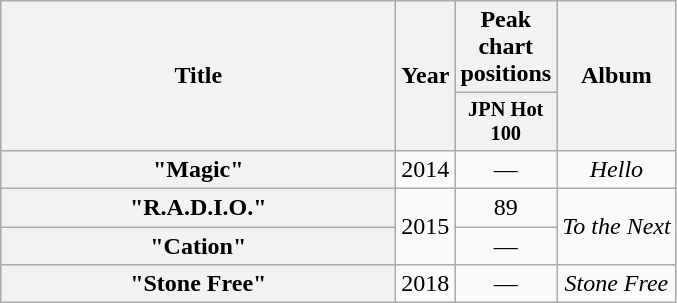<table class="wikitable plainrowheaders" style="text-align:center;">
<tr>
<th scope="col" rowspan="2" style="width:16em;">Title</th>
<th scope="col" rowspan="2">Year</th>
<th scope="col" colspan="1">Peak chart positions</th>
<th scope="col" rowspan="2">Album</th>
</tr>
<tr>
<th style="width:3em;font-size:85%">JPN Hot 100<br></th>
</tr>
<tr>
<th scope="row">"Magic"</th>
<td>2014</td>
<td>—</td>
<td><em>Hello</em></td>
</tr>
<tr>
<th scope="row">"R.A.D.I.O."</th>
<td rowspan="2">2015</td>
<td>89</td>
<td rowspan=2><em>To the Next</em></td>
</tr>
<tr>
<th scope="row">"Cation"</th>
<td>—</td>
</tr>
<tr>
<th scope="row">"Stone Free"</th>
<td>2018</td>
<td>—</td>
<td><em>Stone Free</em></td>
</tr>
</table>
